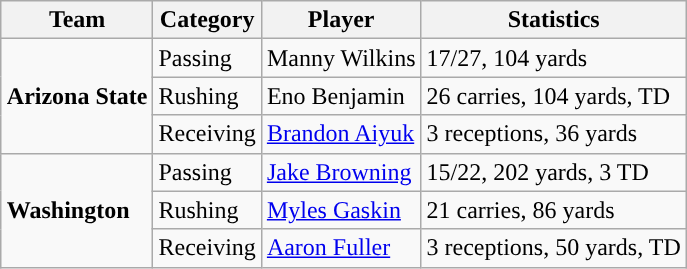<table class="wikitable" style="float: right;">
<tr>
<th>Team</th>
<th>Category</th>
<th>Player</th>
<th>Statistics</th>
</tr>
<tr>
<td rowspan=3><strong>Arizona State</strong></td>
<td>Passing</td>
<td>Manny Wilkins</td>
<td>17/27, 104 yards</td>
</tr>
<tr>
<td>Rushing</td>
<td>Eno Benjamin</td>
<td>26 carries, 104 yards, TD</td>
</tr>
<tr>
<td>Receiving</td>
<td><a href='#'>Brandon Aiyuk</a></td>
<td>3 receptions, 36 yards</td>
</tr>
<tr>
<td rowspan=3><strong>Washington</strong></td>
<td>Passing</td>
<td><a href='#'>Jake Browning</a></td>
<td>15/22, 202 yards, 3 TD</td>
</tr>
<tr>
<td>Rushing</td>
<td><a href='#'>Myles Gaskin</a></td>
<td>21 carries, 86 yards</td>
</tr>
<tr>
<td>Receiving</td>
<td><a href='#'>Aaron Fuller</a></td>
<td>3 receptions, 50 yards, TD</td>
</tr>
</table>
